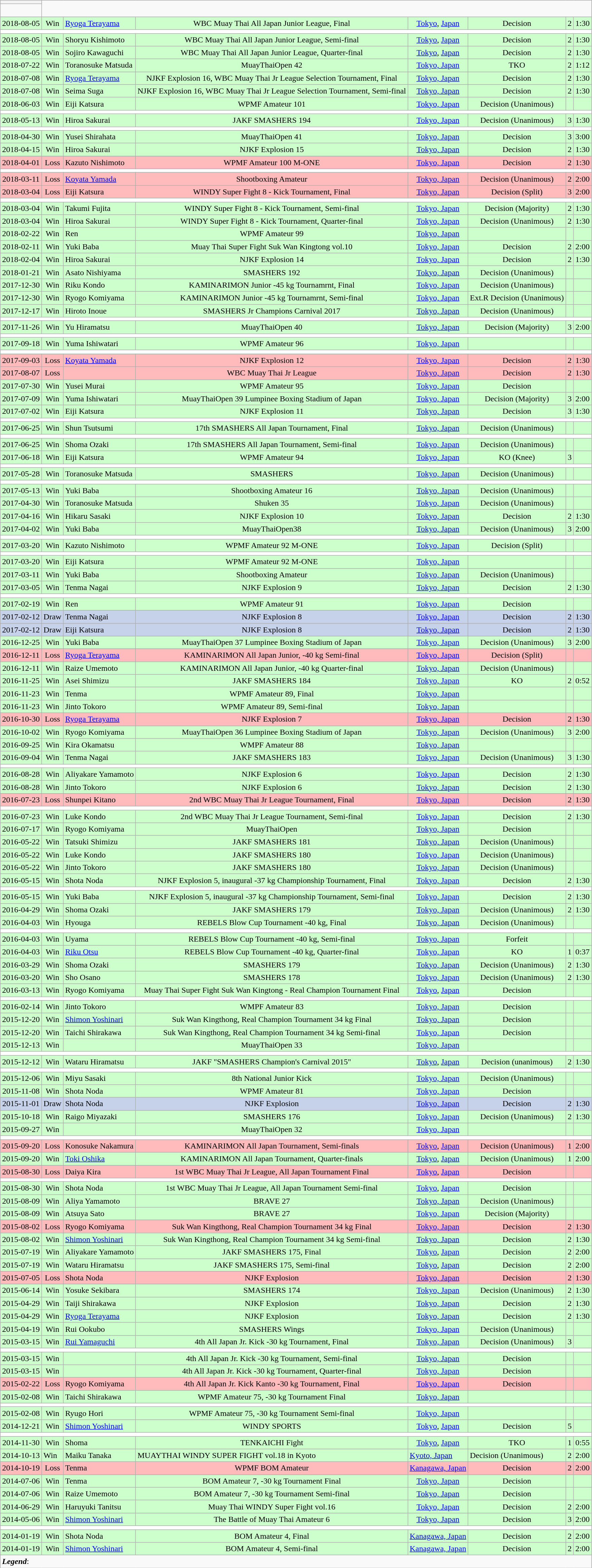<table class="wikitable mw-collapsible mw-collapsed">
<tr>
<th></th>
</tr>
<tr>
<td><br></td>
</tr>
<tr style="text-align:center; background:#cfc;">
<td>2018-08-05</td>
<td>Win</td>
<td align=left> <a href='#'>Ryoga Terayama</a></td>
<td>WBC Muay Thai All Japan Junior League, Final</td>
<td><a href='#'>Tokyo</a>, <a href='#'>Japan</a></td>
<td>Decision</td>
<td>2</td>
<td>1:30</td>
</tr>
<tr>
<th style=background:white colspan=9></th>
</tr>
<tr style="text-align:center; background:#cfc;">
<td>2018-08-05</td>
<td>Win</td>
<td align=left> Shoryu Kishimoto</td>
<td>WBC Muay Thai All Japan Junior League, Semi-final</td>
<td><a href='#'>Tokyo</a>, <a href='#'>Japan</a></td>
<td>Decision</td>
<td>2</td>
<td>1:30</td>
</tr>
<tr style="text-align:center; background:#cfc;">
<td>2018-08-05</td>
<td>Win</td>
<td align=left> Sojiro Kawaguchi</td>
<td>WBC Muay Thai All Japan Junior League, Quarter-final</td>
<td><a href='#'>Tokyo</a>, <a href='#'>Japan</a></td>
<td>Decision</td>
<td>2</td>
<td>1:30</td>
</tr>
<tr style="text-align:center; background:#cfc;">
<td>2018-07-22</td>
<td>Win</td>
<td align=left> Toranosuke Matsuda</td>
<td>MuayThaiOpen 42</td>
<td><a href='#'>Tokyo, Japan</a></td>
<td>TKO</td>
<td>2</td>
<td>1:12</td>
</tr>
<tr style="text-align:center; background:#cfc;">
<td>2018-07-08</td>
<td>Win</td>
<td align=left> <a href='#'>Ryoga Terayama</a></td>
<td>NJKF Explosion 16, WBC Muay Thai Jr League Selection Tournament, Final</td>
<td><a href='#'>Tokyo, Japan</a></td>
<td>Decision</td>
<td>2</td>
<td>1:30</td>
</tr>
<tr style="text-align:center; background:#cfc;">
<td>2018-07-08</td>
<td>Win</td>
<td align=left> Seima Suga</td>
<td>NJKF Explosion 16, WBC Muay Thai Jr League Selection Tournament, Semi-final</td>
<td><a href='#'>Tokyo, Japan</a></td>
<td>Decision</td>
<td>2</td>
<td>1:30</td>
</tr>
<tr style="text-align:center; background:#cfc;">
<td>2018-06-03</td>
<td>Win</td>
<td align=left> Eiji Katsura</td>
<td>WPMF Amateur 101</td>
<td><a href='#'>Tokyo, Japan</a></td>
<td>Decision (Unanimous)</td>
<td></td>
<td></td>
</tr>
<tr>
<th style=background:white colspan=9></th>
</tr>
<tr style="text-align:center; background:#cfc;">
<td>2018-05-13</td>
<td>Win</td>
<td align=left> Hiroa Sakurai</td>
<td>JAKF SMASHERS 194</td>
<td><a href='#'>Tokyo, Japan</a></td>
<td>Decision (Unanimous)</td>
<td>3</td>
<td>1:30</td>
</tr>
<tr>
<th style=background:white colspan=9></th>
</tr>
<tr style="text-align:center; background:#cfc;">
<td>2018-04-30</td>
<td>Win</td>
<td align=left> Yusei Shirahata</td>
<td>MuayThaiOpen 41</td>
<td><a href='#'>Tokyo, Japan</a></td>
<td>Decision</td>
<td>3</td>
<td>3:00</td>
</tr>
<tr style="text-align:center; background:#cfc;">
<td>2018-04-15</td>
<td>Win</td>
<td align=left> Hiroa Sakurai</td>
<td>NJKF Explosion 15</td>
<td><a href='#'>Tokyo, Japan</a></td>
<td>Decision</td>
<td>2</td>
<td>1:30</td>
</tr>
<tr style="text-align:center; background:#fbb;">
<td>2018-04-01</td>
<td>Loss</td>
<td align=left> Kazuto Nishimoto</td>
<td>WPMF Amateur 100 M-ONE</td>
<td><a href='#'>Tokyo, Japan</a></td>
<td>Decision</td>
<td>2</td>
<td>1:30</td>
</tr>
<tr>
<th style=background:white colspan=9></th>
</tr>
<tr style="text-align:center; background:#fbb;">
<td>2018-03-11</td>
<td>Loss</td>
<td align=left> <a href='#'>Koyata Yamada</a></td>
<td>Shootboxing Amateur</td>
<td><a href='#'>Tokyo, Japan</a></td>
<td>Decision (Unanimous)</td>
<td>2</td>
<td>2:00</td>
</tr>
<tr style="text-align:center; background:#fbb;">
<td>2018-03-04</td>
<td>Loss</td>
<td align=left> Eiji Katsura</td>
<td>WINDY Super Fight 8 - Kick Tournament, Final</td>
<td><a href='#'>Tokyo, Japan</a></td>
<td>Decision (Split)</td>
<td>3</td>
<td>2:00</td>
</tr>
<tr>
<th style=background:white colspan=9></th>
</tr>
<tr style="text-align:center; background:#cfc;">
<td>2018-03-04</td>
<td>Win</td>
<td align=left> Takumi Fujita</td>
<td>WINDY Super Fight 8 - Kick Tournament, Semi-final</td>
<td><a href='#'>Tokyo, Japan</a></td>
<td>Decision (Majority)</td>
<td>2</td>
<td>1:30</td>
</tr>
<tr style="text-align:center; background:#cfc;">
<td>2018-03-04</td>
<td>Win</td>
<td align=left> Hiroa Sakurai</td>
<td>WINDY Super Fight 8 - Kick Tournament, Quarter-final</td>
<td><a href='#'>Tokyo, Japan</a></td>
<td>Decision (Unanimous)</td>
<td>2</td>
<td>1:30</td>
</tr>
<tr style="text-align:center; background:#cfc;">
<td>2018-02-22</td>
<td>Win</td>
<td align=left> Ren</td>
<td>WPMF Amateur 99</td>
<td><a href='#'>Tokyo, Japan</a></td>
<td></td>
<td></td>
<td></td>
</tr>
<tr style="text-align:center; background:#cfc;">
<td>2018-02-11</td>
<td>Win</td>
<td align=left> Yuki Baba</td>
<td>Muay Thai Super Fight Suk Wan Kingtong vol.10</td>
<td><a href='#'>Tokyo, Japan</a></td>
<td>Decision</td>
<td>2</td>
<td>2:00</td>
</tr>
<tr style="text-align:center; background:#cfc;">
<td>2018-02-04</td>
<td>Win</td>
<td align=left> Hiroa Sakurai</td>
<td>NJKF Explosion 14</td>
<td><a href='#'>Tokyo, Japan</a></td>
<td>Decision</td>
<td>2</td>
<td>1:30</td>
</tr>
<tr style="text-align:center; background:#cfc;">
<td>2018-01-21</td>
<td>Win</td>
<td align=left> Asato Nishiyama</td>
<td>SMASHERS 192</td>
<td><a href='#'>Tokyo, Japan</a></td>
<td>Decision (Unanimous)</td>
<td></td>
<td></td>
</tr>
<tr style="text-align:center; background:#cfc;">
<td>2017-12-30</td>
<td>Win</td>
<td align=left> Riku Kondo</td>
<td>KAMINARIMON Junior -45 kg Tournamrnt, Final</td>
<td><a href='#'>Tokyo, Japan</a></td>
<td>Decision (Unanimous)</td>
<td></td>
<td></td>
</tr>
<tr style="text-align:center; background:#cfc;">
<td>2017-12-30</td>
<td>Win</td>
<td align=left> Ryogo Komiyama</td>
<td>KAMINARIMON Junior -45 kg Tournamrnt, Semi-final</td>
<td><a href='#'>Tokyo, Japan</a></td>
<td>Ext.R Decision (Unanimous)</td>
<td></td>
<td></td>
</tr>
<tr style="text-align:center; background:#cfc;">
<td>2017-12-17</td>
<td>Win</td>
<td align=left> Hiroto Inoue</td>
<td>SMASHERS Jr Champions Carnival 2017</td>
<td><a href='#'>Tokyo, Japan</a></td>
<td>Decision (Unanimous)</td>
<td></td>
<td></td>
</tr>
<tr>
<th style=background:white colspan=9></th>
</tr>
<tr style="text-align:center; background:#cfc;">
<td>2017-11-26</td>
<td>Win</td>
<td align=left> Yu Hiramatsu</td>
<td>MuayThaiOpen 40</td>
<td><a href='#'>Tokyo, Japan</a></td>
<td>Decision (Majority)</td>
<td>3</td>
<td>2:00</td>
</tr>
<tr>
<th style=background:white colspan=9></th>
</tr>
<tr style="text-align:center; background:#cfc;">
<td>2017-09-18</td>
<td>Win</td>
<td align=left> Yuma Ishiwatari</td>
<td>WPMF Amateur 96</td>
<td><a href='#'>Tokyo, Japan</a></td>
<td></td>
<td></td>
<td></td>
</tr>
<tr>
<th style=background:white colspan=9></th>
</tr>
<tr style="text-align:center; background:#fbb;">
<td>2017-09-03</td>
<td>Loss</td>
<td align=left> <a href='#'>Koyata Yamada</a></td>
<td>NJKF Explosion 12</td>
<td><a href='#'>Tokyo, Japan</a></td>
<td>Decision</td>
<td>2</td>
<td>1:30</td>
</tr>
<tr style="text-align:center; background:#fbb;">
<td>2017-08-07</td>
<td>Loss</td>
<td align=left></td>
<td>WBC Muay Thai Jr League</td>
<td><a href='#'>Tokyo, Japan</a></td>
<td>Decision</td>
<td>2</td>
<td>1:30</td>
</tr>
<tr style="text-align:center; background:#cfc;">
<td>2017-07-30</td>
<td>Win</td>
<td align=left> Yusei Murai</td>
<td>WPMF Amateur 95</td>
<td><a href='#'>Tokyo, Japan</a></td>
<td>Decision</td>
<td></td>
<td></td>
</tr>
<tr style="text-align:center; background:#cfc;">
<td>2017-07-09</td>
<td>Win</td>
<td align=left> Yuma Ishiwatari</td>
<td>MuayThaiOpen 39 Lumpinee Boxing Stadium of Japan</td>
<td><a href='#'>Tokyo, Japan</a></td>
<td>Decision (Majority)</td>
<td>3</td>
<td>2:00</td>
</tr>
<tr style="text-align:center; background:#cfc;">
<td>2017-07-02</td>
<td>Win</td>
<td align=left> Eiji Katsura</td>
<td>NJKF Explosion 11</td>
<td><a href='#'>Tokyo, Japan</a></td>
<td>Decision</td>
<td>3</td>
<td>1:30</td>
</tr>
<tr>
<th style=background:white colspan=9></th>
</tr>
<tr style="text-align:center; background:#cfc;">
<td>2017-06-25</td>
<td>Win</td>
<td align=left> Shun Tsutsumi</td>
<td>17th SMASHERS All Japan Tournament, Final</td>
<td><a href='#'>Tokyo, Japan</a></td>
<td>Decision (Unanimous)</td>
<td></td>
<td></td>
</tr>
<tr>
<th style=background:white colspan=9></th>
</tr>
<tr style="text-align:center; background:#cfc;">
<td>2017-06-25</td>
<td>Win</td>
<td align=left> Shoma Ozaki</td>
<td>17th SMASHERS All Japan Tournament, Semi-final</td>
<td><a href='#'>Tokyo, Japan</a></td>
<td>Decision (Unanimous)</td>
<td></td>
<td></td>
</tr>
<tr style="text-align:center; background:#cfc;">
<td>2017-06-18</td>
<td>Win</td>
<td align=left> Eiji Katsura</td>
<td>WPMF Amateur 94</td>
<td><a href='#'>Tokyo, Japan</a></td>
<td>KO (Knee)</td>
<td>3</td>
<td></td>
</tr>
<tr>
<th style=background:white colspan=9></th>
</tr>
<tr style="text-align:center; background:#cfc;">
<td>2017-05-28</td>
<td>Win</td>
<td align=left> Toranosuke Matsuda</td>
<td>SMASHERS</td>
<td><a href='#'>Tokyo, Japan</a></td>
<td>Decision (Unanimous)</td>
<td></td>
<td></td>
</tr>
<tr>
<th style=background:white colspan=9></th>
</tr>
<tr style="text-align:center; background:#cfc;">
<td>2017-05-13</td>
<td>Win</td>
<td align=left> Yuki Baba</td>
<td>Shootboxing Amateur 16</td>
<td><a href='#'>Tokyo, Japan</a></td>
<td>Decision (Unanimous)</td>
<td></td>
<td></td>
</tr>
<tr style="text-align:center; background:#cfc;">
<td>2017-04-30</td>
<td>Win</td>
<td align=left> Toranosuke Matsuda</td>
<td>Shuken 35</td>
<td><a href='#'>Tokyo, Japan</a></td>
<td>Decision (Unanimous)</td>
<td></td>
<td></td>
</tr>
<tr style="text-align:center; background:#cfc;">
<td>2017-04-16</td>
<td>Win</td>
<td align=left> Hikaru Sasaki</td>
<td>NJKF Explosion 10</td>
<td><a href='#'>Tokyo, Japan</a></td>
<td>Decision</td>
<td>2</td>
<td>1:30</td>
</tr>
<tr style="text-align:center; background:#cfc;">
<td>2017-04-02</td>
<td>Win</td>
<td align=left> Yuki Baba</td>
<td>MuayThaiOpen38</td>
<td><a href='#'>Tokyo, Japan</a></td>
<td>Decision (Unanimous)</td>
<td>3</td>
<td>2:00</td>
</tr>
<tr>
<th style=background:white colspan=9></th>
</tr>
<tr style="text-align:center; background:#cfc;">
<td>2017-03-20</td>
<td>Win</td>
<td align=left> Kazuto Nishimoto</td>
<td>WPMF Amateur 92 M-ONE</td>
<td><a href='#'>Tokyo, Japan</a></td>
<td>Decision (Split)</td>
<td></td>
<td></td>
</tr>
<tr>
<th style=background:white colspan=9></th>
</tr>
<tr style="text-align:center; background:#cfc;">
<td>2017-03-20</td>
<td>Win</td>
<td align=left> Eiji Katsura</td>
<td>WPMF Amateur 92 M-ONE</td>
<td><a href='#'>Tokyo, Japan</a></td>
<td></td>
<td></td>
<td></td>
</tr>
<tr style="text-align:center; background:#cfc;">
<td>2017-03-11</td>
<td>Win</td>
<td align=left> Yuki Baba</td>
<td>Shootboxing Amateur</td>
<td><a href='#'>Tokyo, Japan</a></td>
<td>Decision (Unanimous)</td>
<td></td>
<td></td>
</tr>
<tr style="text-align:center; background:#cfc;">
<td>2017-03-05</td>
<td>Win</td>
<td align=left> Tenma Nagai</td>
<td>NJKF Explosion  9</td>
<td><a href='#'>Tokyo, Japan</a></td>
<td>Decision</td>
<td>2</td>
<td>1:30</td>
</tr>
<tr>
<th style=background:white colspan=9></th>
</tr>
<tr style="text-align:center; background:#cfc;">
<td>2017-02-19</td>
<td>Win</td>
<td align=left> Ren</td>
<td>WPMF Amateur 91</td>
<td><a href='#'>Tokyo, Japan</a></td>
<td>Decision</td>
<td></td>
<td></td>
</tr>
<tr style="text-align:center; background:#c5d2ea;">
<td>2017-02-12</td>
<td>Draw</td>
<td align=left> Tenma Nagai</td>
<td>NJKF Explosion 8</td>
<td><a href='#'>Tokyo, Japan</a></td>
<td>Decision</td>
<td>2</td>
<td>1:30</td>
</tr>
<tr style="text-align:center; background:#c5d2ea;">
<td>2017-02-12</td>
<td>Draw</td>
<td align=left> Eiji Katsura</td>
<td>NJKF Explosion 8</td>
<td><a href='#'>Tokyo, Japan</a></td>
<td>Decision</td>
<td>2</td>
<td>1:30</td>
</tr>
<tr style="text-align:center; background:#cfc;">
<td>2016-12-25</td>
<td>Win</td>
<td align=left> Yuki Baba</td>
<td>MuayThaiOpen 37 Lumpinee Boxing Stadium of Japan</td>
<td><a href='#'>Tokyo, Japan</a></td>
<td>Decision (Unanimous)</td>
<td>3</td>
<td>2:00</td>
</tr>
<tr style="text-align:center; background:#fbb;">
<td>2016-12-11</td>
<td>Loss</td>
<td align=left> <a href='#'>Ryoga Terayama</a></td>
<td>KAMINARIMON All Japan Junior, -40 kg Semi-final</td>
<td><a href='#'>Tokyo, Japan</a></td>
<td>Decision (Split)</td>
<td></td>
<td></td>
</tr>
<tr style="text-align:center; background:#cfc;">
<td>2016-12-11</td>
<td>Win</td>
<td align=left> Raize Umemoto</td>
<td>KAMINARIMON All Japan Junior, -40 kg Quarter-final</td>
<td><a href='#'>Tokyo, Japan</a></td>
<td>Decision (Unanimous)</td>
<td></td>
<td></td>
</tr>
<tr style="text-align:center; background:#cfc;">
<td>2016-11-25</td>
<td>Win</td>
<td align=left> Asei Shimizu</td>
<td>JAKF SMASHERS 184</td>
<td><a href='#'>Tokyo, Japan</a></td>
<td>KO</td>
<td>2</td>
<td>0:52</td>
</tr>
<tr style="text-align:center; background:#cfc;">
<td>2016-11-23</td>
<td>Win</td>
<td align=left> Tenma</td>
<td>WPMF Amateur 89, Final</td>
<td><a href='#'>Tokyo, Japan</a></td>
<td></td>
<td></td>
<td></td>
</tr>
<tr style="text-align:center; background:#cfc;">
<td>2016-11-23</td>
<td>Win</td>
<td align=left> Jinto Tokoro</td>
<td>WPMF Amateur 89, Semi-final</td>
<td><a href='#'>Tokyo, Japan</a></td>
<td></td>
<td></td>
<td></td>
</tr>
<tr style="text-align:center; background:#fbb;">
<td>2016-10-30</td>
<td>Loss</td>
<td align=left> <a href='#'>Ryoga Terayama</a></td>
<td>NJKF Explosion 7</td>
<td><a href='#'>Tokyo, Japan</a></td>
<td>Decision</td>
<td>2</td>
<td>1:30</td>
</tr>
<tr style="text-align:center; background:#cfc;">
<td>2016-10-02</td>
<td>Win</td>
<td align=left>  Ryogo Komiyama</td>
<td>MuayThaiOpen 36 Lumpinee Boxing Stadium of Japan</td>
<td><a href='#'>Tokyo, Japan</a></td>
<td>Decision (Unanimous)</td>
<td>3</td>
<td>2:00</td>
</tr>
<tr style="text-align:center; background:#cfc;">
<td>2016-09-25</td>
<td>Win</td>
<td align=left> Kira Okamatsu</td>
<td>WMPF Amateur 88</td>
<td><a href='#'>Tokyo, Japan</a></td>
<td></td>
<td></td>
<td></td>
</tr>
<tr style="text-align:center; background:#cfc;">
<td>2016-09-04</td>
<td>Win</td>
<td align=left> Tenma Nagai</td>
<td>JAKF SMASHERS 183</td>
<td><a href='#'>Tokyo, Japan</a></td>
<td>Decision (Unanimous)</td>
<td>3</td>
<td>1:30</td>
</tr>
<tr>
<th style=background:white colspan=9></th>
</tr>
<tr style="text-align:center; background:#cfc;">
<td>2016-08-28</td>
<td>Win</td>
<td align=left> Aliyakare Yamamoto</td>
<td>NJKF Explosion 6</td>
<td><a href='#'>Tokyo, Japan</a></td>
<td>Decision</td>
<td>2</td>
<td>1:30</td>
</tr>
<tr style="text-align:center; background:#cfc;">
<td>2016-08-28</td>
<td>Win</td>
<td align=left> Jinto Tokoro</td>
<td>NJKF Explosion 6</td>
<td><a href='#'>Tokyo, Japan</a></td>
<td>Decision</td>
<td>2</td>
<td>1:30</td>
</tr>
<tr style="text-align:center; background:#fbb;">
<td>2016-07-23</td>
<td>Loss</td>
<td align=left> Shunpei Kitano</td>
<td>2nd WBC Muay Thai Jr League Tournament, Final</td>
<td><a href='#'>Tokyo, Japan</a></td>
<td>Decision</td>
<td>2</td>
<td>1:30</td>
</tr>
<tr>
<th style=background:white colspan=9></th>
</tr>
<tr style="text-align:center; background:#cfc;">
<td>2016-07-23</td>
<td>Win</td>
<td align=left> Luke Kondo</td>
<td>2nd WBC Muay Thai Jr League Tournament, Semi-final</td>
<td><a href='#'>Tokyo, Japan</a></td>
<td>Decision</td>
<td>2</td>
<td>1:30</td>
</tr>
<tr style="text-align:center; background:#cfc;">
<td>2016-07-17</td>
<td>Win</td>
<td align=left> Ryogo Komiyama</td>
<td>MuayThaiOpen</td>
<td><a href='#'>Tokyo, Japan</a></td>
<td>Decision</td>
<td></td>
<td></td>
</tr>
<tr style="text-align:center; background:#cfc;">
<td>2016-05-22</td>
<td>Win</td>
<td align=left> Tatsuki Shimizu</td>
<td>JAKF SMASHERS 181</td>
<td><a href='#'>Tokyo, Japan</a></td>
<td>Decision (Unanimous)</td>
<td></td>
<td></td>
</tr>
<tr style="text-align:center; background:#cfc;">
<td>2016-05-22</td>
<td>Win</td>
<td align=left> Luke Kondo</td>
<td>JAKF SMASHERS 180</td>
<td><a href='#'>Tokyo, Japan</a></td>
<td>Decision (Unanimous)</td>
<td></td>
<td></td>
</tr>
<tr style="text-align:center; background:#cfc;">
<td>2016-05-22</td>
<td>Win</td>
<td align=left> Jinto Tokoro</td>
<td>JAKF SMASHERS 180</td>
<td><a href='#'>Tokyo, Japan</a></td>
<td>Decision (Unanimous)</td>
<td></td>
<td></td>
</tr>
<tr style="text-align:center; background:#cfc;">
<td>2016-05-15</td>
<td>Win</td>
<td align=left> Shota Noda</td>
<td>NJKF Explosion 5, inaugural -37 kg Championship Tournament, Final</td>
<td><a href='#'>Tokyo, Japan</a></td>
<td>Decision</td>
<td>2</td>
<td>1:30</td>
</tr>
<tr>
<th style=background:white colspan=9></th>
</tr>
<tr style="text-align:center; background:#cfc;">
<td>2016-05-15</td>
<td>Win</td>
<td align=left> Yuki Baba</td>
<td>NJKF Explosion 5, inaugural -37 kg Championship Tournament, Semi-final</td>
<td><a href='#'>Tokyo, Japan</a></td>
<td>Decision</td>
<td>2</td>
<td>1:30</td>
</tr>
<tr style="text-align:center; background:#cfc;">
<td>2016-04-29</td>
<td>Win</td>
<td align=left> Shoma Ozaki</td>
<td>JAKF SMASHERS 179</td>
<td><a href='#'>Tokyo, Japan</a></td>
<td>Decision (Unanimous)</td>
<td>2</td>
<td>1:30</td>
</tr>
<tr style="text-align:center; background:#cfc;">
<td>2016-04-03</td>
<td>Win</td>
<td align=left> Hyouga</td>
<td>REBELS Blow Cup Tournament -40 kg, Final</td>
<td><a href='#'>Tokyo, Japan</a></td>
<td>Decision (Unanimous)</td>
<td></td>
<td></td>
</tr>
<tr>
<th style=background:white colspan=9></th>
</tr>
<tr style="text-align:center; background:#cfc;">
<td>2016-04-03</td>
<td>Win</td>
<td align=left> Uyama</td>
<td>REBELS Blow Cup Tournament -40 kg, Semi-final</td>
<td><a href='#'>Tokyo, Japan</a></td>
<td>Forfeit</td>
<td></td>
<td></td>
</tr>
<tr style="text-align:center; background:#cfc;">
<td>2016-04-03</td>
<td>Win</td>
<td align=left> <a href='#'>Riku Otsu</a></td>
<td>REBELS Blow Cup Tournament -40 kg, Quarter-final</td>
<td><a href='#'>Tokyo, Japan</a></td>
<td>KO</td>
<td>1</td>
<td>0:37</td>
</tr>
<tr style="text-align:center; background:#cfc;">
<td>2016-03-29</td>
<td>Win</td>
<td align=left> Shoma Ozaki</td>
<td>SMASHERS 179</td>
<td><a href='#'>Tokyo, Japan</a></td>
<td>Decision (Unanimous)</td>
<td>2</td>
<td>1:30</td>
</tr>
<tr style="text-align:center; background:#cfc;">
<td>2016-03-20</td>
<td>Win</td>
<td align=left> Sho Osano</td>
<td>SMASHERS 178</td>
<td><a href='#'>Tokyo, Japan</a></td>
<td>Decision (Unanimous)</td>
<td>2</td>
<td>1:30</td>
</tr>
<tr style="text-align:center; background:#cfc;">
<td>2016-03-13</td>
<td>Win</td>
<td align=left> Ryogo Komiyama</td>
<td>Muay 	Thai Super Fight Suk Wan Kingtong - Real Champion Tournament Final</td>
<td><a href='#'>Tokyo</a>, <a href='#'>Japan</a></td>
<td>Decision</td>
<td></td>
<td></td>
</tr>
<tr>
<th style=background:white colspan=9></th>
</tr>
<tr style="text-align:center; background:#cfc;">
<td>2016-02-14</td>
<td>Win</td>
<td align=left> Jinto Tokoro</td>
<td>WMPF Amateur 83</td>
<td><a href='#'>Tokyo, Japan</a></td>
<td>Decision</td>
<td></td>
<td></td>
</tr>
<tr style="text-align:center; background:#cfc;">
<td>2015-12-20</td>
<td>Win</td>
<td align=left> <a href='#'>Shimon Yoshinari</a></td>
<td>Suk Wan Kingthong, Real Champion Tournament 34 kg Final</td>
<td><a href='#'>Tokyo, Japan</a></td>
<td>Decision</td>
<td></td>
<td></td>
</tr>
<tr style="text-align:center; background:#cfc;">
<td>2015-12-20</td>
<td>Win</td>
<td align=left> Taichi Shirakawa</td>
<td>Suk Wan Kingthong, Real Champion Tournament 34 kg Semi-final</td>
<td><a href='#'>Tokyo, Japan</a></td>
<td>Decision</td>
<td></td>
<td></td>
</tr>
<tr style="text-align:center; background:#cfc;">
<td>2015-12-13</td>
<td>Win</td>
<td align=left></td>
<td>MuayThaiOpen 33</td>
<td><a href='#'>Tokyo, Japan</a></td>
<td></td>
<td></td>
<td></td>
</tr>
<tr>
<th style=background:white colspan=9></th>
</tr>
<tr style="text-align:center; background:#cfc;">
<td>2015-12-12</td>
<td>Win</td>
<td align=left> Wataru Hiramatsu</td>
<td>JAKF "SMASHERS Champion's Carnival 2015"</td>
<td><a href='#'>Tokyo</a>, <a href='#'>Japan</a></td>
<td>Decision (unanimous)</td>
<td>2</td>
<td>1:30</td>
</tr>
<tr>
<th style=background:white colspan=9></th>
</tr>
<tr style="text-align:center; background:#cfc;">
<td>2015-12-06</td>
<td>Win</td>
<td align=left> Miyu Sasaki</td>
<td>8th National Junior Kick</td>
<td><a href='#'>Tokyo, Japan</a></td>
<td>Decision (Unanimous)</td>
<td></td>
<td></td>
</tr>
<tr style="text-align:center; background:#cfc;">
<td>2015-11-08</td>
<td>Win</td>
<td align=left> Shota Noda</td>
<td>WPMF Amateur 81</td>
<td><a href='#'>Tokyo, Japan</a></td>
<td>Decision</td>
<td></td>
<td></td>
</tr>
<tr style="text-align:center; background:#c5d2ea;">
<td>2015-11-01</td>
<td>Draw</td>
<td align=left> Shota Noda</td>
<td>NJKF Explosion</td>
<td><a href='#'>Tokyo, Japan</a></td>
<td>Decision</td>
<td>2</td>
<td>1:30</td>
</tr>
<tr style="text-align:center; background:#cfc;">
<td>2015-10-18</td>
<td>Win</td>
<td align=left> Raigo Miyazaki</td>
<td>SMASHERS 176</td>
<td><a href='#'>Tokyo, Japan</a></td>
<td>Decision (Unanimous)</td>
<td>2</td>
<td>1:30</td>
</tr>
<tr style="text-align:center; background:#cfc;">
<td>2015-09-27</td>
<td>Win</td>
<td align=left></td>
<td>MuayThaiOpen 32</td>
<td><a href='#'>Tokyo, Japan</a></td>
<td></td>
<td></td>
<td></td>
</tr>
<tr>
<th style=background:white colspan=9></th>
</tr>
<tr style="text-align:center; background:#fbb;">
<td>2015-09-20</td>
<td>Loss</td>
<td align=left> Konosuke Nakamura</td>
<td>KAMINARIMON All Japan Tournament, Semi-finals</td>
<td><a href='#'>Tokyo</a>, <a href='#'>Japan</a></td>
<td>Decision (Unanimous)</td>
<td>1</td>
<td>2:00</td>
</tr>
<tr style="text-align:center; background:#cfc;">
<td>2015-09-20</td>
<td>Win</td>
<td align=left> <a href='#'>Toki Oshika</a></td>
<td>KAMINARIMON All Japan Tournament, Quarter-finals</td>
<td><a href='#'>Tokyo</a>, <a href='#'>Japan</a></td>
<td>Decision (Unanimous)</td>
<td>1</td>
<td>2:00</td>
</tr>
<tr style="text-align:center; background:#fbb;">
<td>2015-08-30</td>
<td>Loss</td>
<td align=left> Daiya Kira</td>
<td>1st WBC Muay Thai Jr League, All Japan Tournament Final</td>
<td><a href='#'>Tokyo</a>, <a href='#'>Japan</a></td>
<td>Decision</td>
<td></td>
<td></td>
</tr>
<tr>
<th style=background:white colspan=9></th>
</tr>
<tr style="text-align:center; background:#cfc;">
<td>2015-08-30</td>
<td>Win</td>
<td align=left> Shota Noda</td>
<td>1st WBC Muay Thai Jr League, All Japan Tournament Semi-final</td>
<td><a href='#'>Tokyo</a>, <a href='#'>Japan</a></td>
<td>Decision</td>
<td></td>
<td></td>
</tr>
<tr style="text-align:center; background:#cfc;">
<td>2015-08-09</td>
<td>Win</td>
<td align=left> Aliya Yamamoto</td>
<td>BRAVE 27</td>
<td><a href='#'>Tokyo, Japan</a></td>
<td>Decision (Unanimous)</td>
<td></td>
<td></td>
</tr>
<tr style="text-align:center; background:#cfc;">
<td>2015-08-09</td>
<td>Win</td>
<td align=left> Atsuya Sato</td>
<td>BRAVE 27</td>
<td><a href='#'>Tokyo, Japan</a></td>
<td>Decision (Majority)</td>
<td></td>
<td></td>
</tr>
<tr style="text-align:center; background:#fbb;">
<td>2015-08-02</td>
<td>Loss</td>
<td align=left> Ryogo Komiyama</td>
<td>Suk Wan Kingthong, Real Champion Tournament 34 kg Final</td>
<td><a href='#'>Tokyo, Japan</a></td>
<td>Decision</td>
<td>2</td>
<td>1:30</td>
</tr>
<tr style="text-align:center; background:#cfc;">
<td>2015-08-02</td>
<td>Win</td>
<td align=left> <a href='#'>Shimon Yoshinari</a></td>
<td>Suk Wan Kingthong, Real Champion Tournament 34 kg Semi-final</td>
<td><a href='#'>Tokyo, Japan</a></td>
<td>Decision</td>
<td>2</td>
<td>1:30</td>
</tr>
<tr style="text-align:center; background:#cfc;">
<td>2015-07-19</td>
<td>Win</td>
<td align=left> Aliyakare Yamamoto</td>
<td>JAKF SMASHERS 175, Final</td>
<td><a href='#'>Tokyo</a>, <a href='#'>Japan</a></td>
<td>Decision</td>
<td>2</td>
<td>2:00</td>
</tr>
<tr style="text-align:center; background:#cfc;">
<td>2015-07-19</td>
<td>Win</td>
<td align=left> Wataru Hiramatsu</td>
<td>JAKF SMASHERS 175, Semi-final</td>
<td><a href='#'>Tokyo</a>, <a href='#'>Japan</a></td>
<td>Decision</td>
<td>2</td>
<td>2:00</td>
</tr>
<tr style="text-align:center; background:#fbb;">
<td>2015-07-05</td>
<td>Loss</td>
<td align=left> Shota Noda</td>
<td>NJKF Explosion</td>
<td><a href='#'>Tokyo, Japan</a></td>
<td>Decision</td>
<td>2</td>
<td>1:30</td>
</tr>
<tr style="text-align:center; background:#cfc;">
<td>2015-06-14</td>
<td>Win</td>
<td align=left> Yosuke Sekibara</td>
<td>SMASHERS 174</td>
<td><a href='#'>Tokyo, Japan</a></td>
<td>Decision (Unanimous)</td>
<td>2</td>
<td>1:30</td>
</tr>
<tr style="text-align:center; background:#cfc;">
<td>2015-04-29</td>
<td>Win</td>
<td align=left> Taiji Shirakawa</td>
<td>NJKF Explosion</td>
<td><a href='#'>Tokyo, Japan</a></td>
<td>Decision</td>
<td>2</td>
<td>1:30</td>
</tr>
<tr style="text-align:center; background:#cfc;">
<td>2015-04-29</td>
<td>Win</td>
<td align=left> <a href='#'>Ryoga Terayama</a></td>
<td>NJKF Explosion</td>
<td><a href='#'>Tokyo, Japan</a></td>
<td>Decision</td>
<td>2</td>
<td>1:30</td>
</tr>
<tr style="text-align:center; background:#cfc;">
<td>2015-04-19</td>
<td>Win</td>
<td align=left> Rui Ookubo</td>
<td>SMASHERS Wings</td>
<td><a href='#'>Tokyo, Japan</a></td>
<td>Decision (Unanimous)</td>
<td></td>
<td></td>
</tr>
<tr style="text-align:center; background:#cfc;">
<td>2015-03-15</td>
<td>Win</td>
<td align=left> <a href='#'>Rui Yamaguchi</a></td>
<td>4th All Japan Jr. Kick -30 kg Tournament, Final</td>
<td><a href='#'>Tokyo, Japan</a></td>
<td>Decision (Unanimous)</td>
<td>3</td>
<td></td>
</tr>
<tr>
<th style=background:white colspan=9></th>
</tr>
<tr style="text-align:center; background:#cfc;">
<td>2015-03-15</td>
<td>Win</td>
<td align=left></td>
<td>4th All Japan Jr. Kick -30 kg Tournament, Semi-final</td>
<td><a href='#'>Tokyo, Japan</a></td>
<td>Decision</td>
<td></td>
<td></td>
</tr>
<tr style="text-align:center; background:#cfc;">
<td>2015-03-15</td>
<td>Win</td>
<td align=left></td>
<td>4th All Japan Jr. Kick -30 kg Tournament, Quarter-final</td>
<td><a href='#'>Tokyo, Japan</a></td>
<td>Decision</td>
<td></td>
<td></td>
</tr>
<tr style="text-align:center; background:#fbb;">
<td>2015-02-22</td>
<td>Loss</td>
<td align=left> Ryogo Komiyama</td>
<td>4th All Japan Jr. Kick Kanto -30 kg Tournament, Final</td>
<td><a href='#'>Tokyo, Japan</a></td>
<td>Decision</td>
<td></td>
<td></td>
</tr>
<tr style="text-align:center; background:#cfc;">
<td>2015-02-08</td>
<td>Win</td>
<td align=left> Taichi Shirakawa</td>
<td>WPMF Amateur 75, -30 kg Tournament Final</td>
<td><a href='#'>Tokyo, Japan</a></td>
<td></td>
<td></td>
<td></td>
</tr>
<tr>
<th style=background:white colspan=9></th>
</tr>
<tr style="text-align:center; background:#cfc;">
<td>2015-02-08</td>
<td>Win</td>
<td align=left> Ryugo Hori</td>
<td>WPMF Amateur 75, -30 kg Tournament Semi-final</td>
<td><a href='#'>Tokyo, Japan</a></td>
<td></td>
<td></td>
<td></td>
</tr>
<tr style="text-align:center; background:#cfc;">
<td>2014-12-21</td>
<td>Win</td>
<td align=left> <a href='#'>Shimon Yoshinari</a></td>
<td>WINDY SPORTS</td>
<td><a href='#'>Tokyo</a>, <a href='#'>Japan</a></td>
<td>Decision</td>
<td>5</td>
<td></td>
</tr>
<tr>
<th style=background:white colspan=9></th>
</tr>
<tr style="text-align:center; background:#cfc;">
<td>2014-11-30</td>
<td>Win</td>
<td align=left> Shoma</td>
<td>TENKAICHI Fight</td>
<td><a href='#'>Tokyo</a>, <a href='#'>Japan</a></td>
<td>TKO</td>
<td>1</td>
<td>0:55</td>
</tr>
<tr style="background:#cfc;">
<td>2014-10-13</td>
<td>Win</td>
<td align=left> Maiku Tanaka</td>
<td>MUAYTHAI WINDY SUPER FIGHT vol.18 in Kyoto</td>
<td><a href='#'>Kyoto, Japan</a></td>
<td>Decision (Unanimous)</td>
<td>2</td>
<td>2:00</td>
</tr>
<tr style="text-align:center; background:#fbb;">
<td>2014-10-19</td>
<td>Loss</td>
<td align=left> Tenma</td>
<td>WPMF BOM Amateur</td>
<td><a href='#'>Kanagawa, Japan</a></td>
<td>Decision</td>
<td>2</td>
<td>2:00</td>
</tr>
<tr style="text-align:center; background:#cfc;">
<td>2014-07-06</td>
<td>Win</td>
<td align=left> Tenma</td>
<td>BOM Amateur 7, -30 kg Tournament Final</td>
<td><a href='#'>Tokyo, Japan</a></td>
<td>Decision</td>
<td></td>
<td></td>
</tr>
<tr style="text-align:center; background:#cfc;">
<td>2014-07-06</td>
<td>Win</td>
<td align=left> Raize Umemoto</td>
<td>BOM Amateur 7, -30 kg Tournament Semi-final</td>
<td><a href='#'>Tokyo, Japan</a></td>
<td>Decision</td>
<td></td>
<td></td>
</tr>
<tr style="text-align:center; background:#cfc;">
<td>2014-06-29</td>
<td>Win</td>
<td align="left"> Haruyuki Tanitsu</td>
<td>Muay Thai WINDY Super Fight vol.16</td>
<td><a href='#'>Tokyo, Japan</a></td>
<td>Decision</td>
<td>2</td>
<td>2:00</td>
</tr>
<tr style="text-align:center; background:#cfc;">
<td>2014-05-06</td>
<td>Win</td>
<td align=left> <a href='#'>Shimon Yoshinari</a></td>
<td>The Battle of Muay Thai Amateur 6</td>
<td><a href='#'>Tokyo, Japan</a></td>
<td>Decision</td>
<td>3</td>
<td>2:00</td>
</tr>
<tr>
<th style=background:white colspan=9></th>
</tr>
<tr style="text-align:center; background:#cfc;">
<td>2014-01-19</td>
<td>Win</td>
<td align=left> Shota Noda</td>
<td>BOM Amateur 4, Final</td>
<td><a href='#'>Kanagawa, Japan</a></td>
<td>Decision</td>
<td>2</td>
<td>2:00</td>
</tr>
<tr style="text-align:center; background:#cfc;">
<td>2014-01-19</td>
<td>Win</td>
<td align=left> <a href='#'>Shimon Yoshinari</a></td>
<td>BOM Amateur 4, Semi-final</td>
<td><a href='#'>Kanagawa, Japan</a></td>
<td>Decision</td>
<td>2</td>
<td>2:00</td>
</tr>
<tr>
<td colspan=9><strong><em>Legend</em></strong>:    <br></td>
</tr>
</table>
